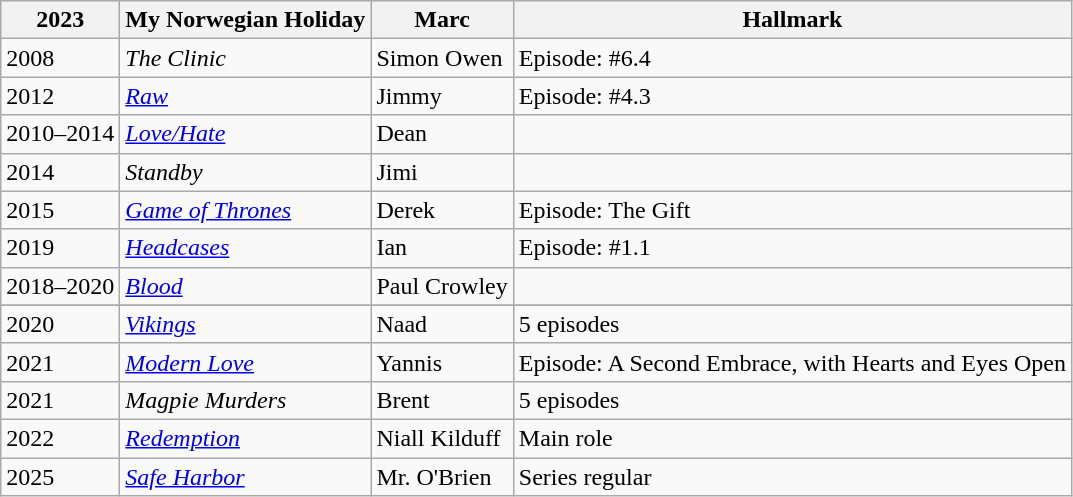<table class="wikitable sortable">
<tr>
<th>2023</th>
<th>My Norwegian Holiday</th>
<th>Marc</th>
<th>Hallmark</th>
</tr>
<tr>
<td>2008</td>
<td><em>The Clinic</em></td>
<td>Simon Owen</td>
<td>Episode: #6.4</td>
</tr>
<tr>
<td>2012</td>
<td><em><a href='#'>Raw</a></em></td>
<td>Jimmy</td>
<td>Episode: #4.3</td>
</tr>
<tr>
<td>2010–2014</td>
<td><em><a href='#'>Love/Hate</a></em></td>
<td>Dean</td>
<td></td>
</tr>
<tr>
<td>2014</td>
<td><em>Standby</em></td>
<td>Jimi</td>
<td></td>
</tr>
<tr>
<td>2015</td>
<td><em><a href='#'>Game of Thrones</a></em></td>
<td>Derek</td>
<td>Episode: The Gift</td>
</tr>
<tr>
<td>2019</td>
<td><em><a href='#'>Headcases</a></em></td>
<td>Ian</td>
<td>Episode: #1.1</td>
</tr>
<tr>
<td>2018–2020</td>
<td><em><a href='#'>Blood</a></em></td>
<td>Paul Crowley</td>
<td></td>
</tr>
<tr>
</tr>
<tr>
<td>2020</td>
<td><em><a href='#'>Vikings</a></em></td>
<td>Naad</td>
<td>5 episodes</td>
</tr>
<tr>
<td>2021</td>
<td><em><a href='#'>Modern Love</a></em></td>
<td>Yannis</td>
<td>Episode: A Second Embrace, with Hearts and Eyes Open</td>
</tr>
<tr>
<td>2021</td>
<td><em>Magpie Murders</em></td>
<td>Brent</td>
<td>5 episodes</td>
</tr>
<tr>
<td>2022</td>
<td><em><a href='#'>Redemption</a></em></td>
<td>Niall Kilduff</td>
<td>Main role</td>
</tr>
<tr>
<td>2025</td>
<td><em><a href='#'>Safe Harbor</a></em></td>
<td>Mr. O'Brien</td>
<td>Series regular</td>
</tr>
</table>
